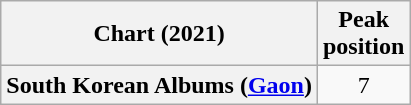<table class="wikitable sortable plainrowheaders" style="text-align:center">
<tr>
<th scope="col">Chart (2021)</th>
<th scope="col">Peak<br>position</th>
</tr>
<tr>
<th scope="row">South Korean Albums (<a href='#'>Gaon</a>)</th>
<td>7</td>
</tr>
</table>
